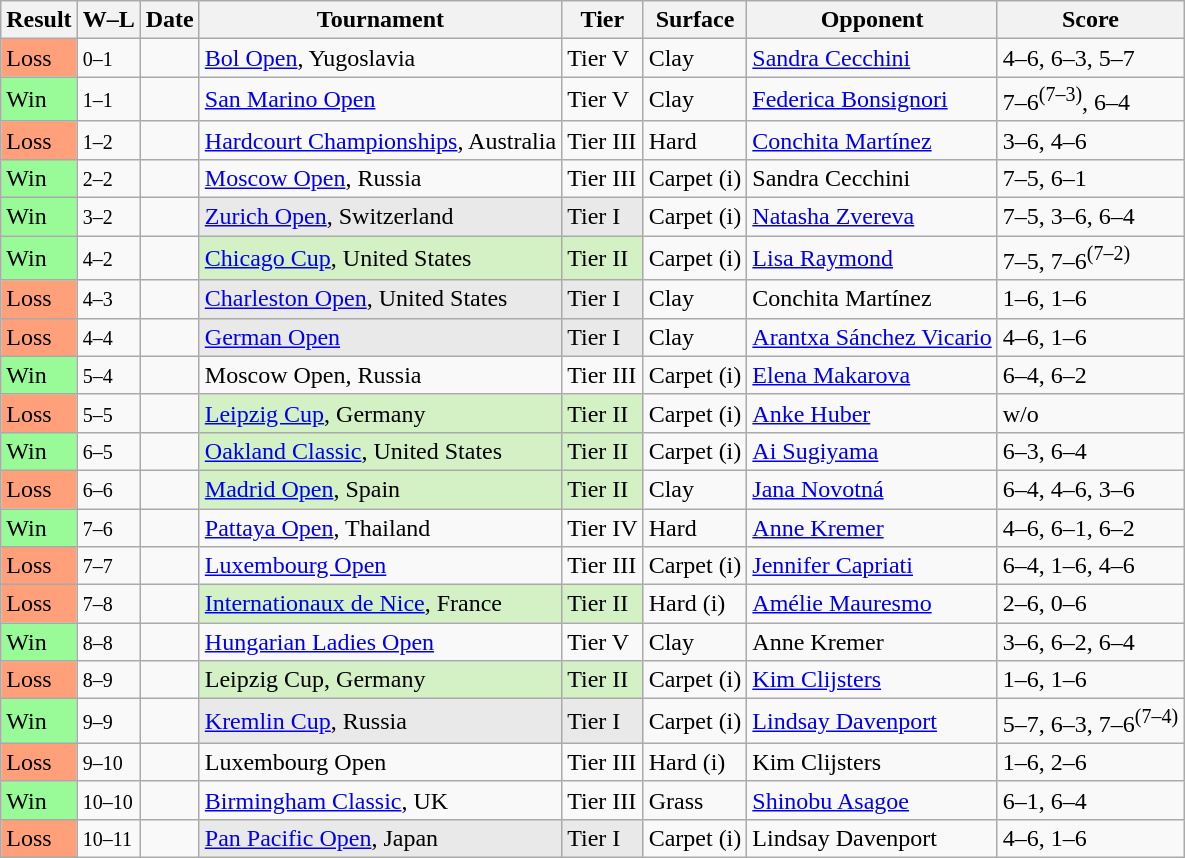<table class="sortable wikitable">
<tr>
<th>Result</th>
<th class="unsortable">W–L</th>
<th>Date</th>
<th>Tournament</th>
<th>Tier</th>
<th>Surface</th>
<th>Opponent</th>
<th class="unsortable">Score</th>
</tr>
<tr>
<td style="background:#ffa07a;">Loss</td>
<td><small>0–1</small></td>
<td><a href='#'></a></td>
<td><a href='#'>Bol Open</a>, Yugoslavia</td>
<td>Tier V</td>
<td>Clay</td>
<td> <a href='#'>Sandra Cecchini</a></td>
<td>4–6, 6–3, 5–7</td>
</tr>
<tr>
<td style="background:#98fb98;">Win</td>
<td><small>1–1</small></td>
<td><a href='#'></a></td>
<td><a href='#'>San Marino Open</a></td>
<td>Tier V</td>
<td>Clay</td>
<td> <a href='#'>Federica Bonsignori</a></td>
<td>7–6<sup>(7–3)</sup>, 6–4</td>
</tr>
<tr>
<td style="background:#ffa07a;">Loss</td>
<td><small>1–2</small></td>
<td></td>
<td><a href='#'>Hardcourt Championships</a>, Australia</td>
<td>Tier III</td>
<td>Hard</td>
<td> <a href='#'>Conchita Martínez</a></td>
<td>3–6, 4–6</td>
</tr>
<tr>
<td style="background:#98fb98;">Win</td>
<td><small>2–2</small></td>
<td><a href='#'></a></td>
<td><a href='#'>Moscow Open</a>, Russia</td>
<td>Tier III</td>
<td>Carpet (i)</td>
<td> Sandra Cecchini</td>
<td>7–5, 6–1</td>
</tr>
<tr>
<td style="background:#98fb98;">Win</td>
<td><small>3–2</small></td>
<td><a href='#'></a></td>
<td style="background:#e9e9e9;"><a href='#'>Zurich Open</a>, Switzerland</td>
<td style="background:#e9e9e9;">Tier I</td>
<td>Carpet (i)</td>
<td> <a href='#'>Natasha Zvereva</a></td>
<td>7–5, 3–6, 6–4</td>
</tr>
<tr>
<td style="background:#98fb98;">Win</td>
<td><small>4–2</small></td>
<td><a href='#'></a></td>
<td style="background:#d4f1c5;"><a href='#'>Chicago Cup</a>, United States</td>
<td style="background:#d4f1c5;">Tier II</td>
<td>Carpet (i)</td>
<td> <a href='#'>Lisa Raymond</a></td>
<td>7–5, 7–6<sup>(7–2)</sup></td>
</tr>
<tr>
<td style="background:#ffa07a;">Loss</td>
<td><small>4–3</small></td>
<td><a href='#'></a></td>
<td style="background:#e9e9e9;"><a href='#'>Charleston Open</a>, United States</td>
<td style="background:#e9e9e9;">Tier I</td>
<td>Clay</td>
<td> Conchita Martínez</td>
<td>1–6, 1–6</td>
</tr>
<tr>
<td style="background:#ffa07a;">Loss</td>
<td><small>4–4</small></td>
<td><a href='#'></a></td>
<td style="background:#e9e9e9;"><a href='#'>German Open</a></td>
<td style="background:#e9e9e9;">Tier I</td>
<td>Clay</td>
<td> <a href='#'>Arantxa Sánchez Vicario</a></td>
<td>4–6, 1–6</td>
</tr>
<tr>
<td style="background:#98fb98;">Win</td>
<td><small>5–4</small></td>
<td><a href='#'></a></td>
<td>Moscow Open, Russia</td>
<td>Tier III</td>
<td>Carpet (i)</td>
<td> <a href='#'>Elena Makarova</a></td>
<td>6–4, 6–2</td>
</tr>
<tr>
<td style="background:#ffa07a;">Loss</td>
<td><small>5–5</small></td>
<td><a href='#'></a></td>
<td style="background:#d4f1c5;"><a href='#'>Leipzig Cup</a>, Germany</td>
<td style="background:#d4f1c5;">Tier II</td>
<td>Carpet (i)</td>
<td> <a href='#'>Anke Huber</a></td>
<td>w/o</td>
</tr>
<tr>
<td style="background:#98fb98;">Win</td>
<td><small>6–5</small></td>
<td><a href='#'></a></td>
<td style="background:#d4f1c5;"><a href='#'>Oakland Classic</a>, United States</td>
<td style="background:#d4f1c5;">Tier II</td>
<td>Carpet (i)</td>
<td> <a href='#'>Ai Sugiyama</a></td>
<td>6–3, 6–4</td>
</tr>
<tr>
<td style="background:#ffa07a;">Loss</td>
<td><small>6–6</small></td>
<td><a href='#'></a></td>
<td style="background:#d4f1c5;"><a href='#'>Madrid Open</a>, Spain</td>
<td style="background:#d4f1c5;">Tier II</td>
<td>Clay</td>
<td> <a href='#'>Jana Novotná</a></td>
<td>6–4, 4–6, 3–6</td>
</tr>
<tr>
<td style="background:#98fb98;">Win</td>
<td><small>7–6</small></td>
<td><a href='#'></a></td>
<td><a href='#'>Pattaya Open</a>, Thailand</td>
<td>Tier IV</td>
<td>Hard</td>
<td> <a href='#'>Anne Kremer</a></td>
<td>4–6, 6–1, 6–2</td>
</tr>
<tr>
<td style="background:#ffa07a;">Loss</td>
<td><small>7–7</small></td>
<td><a href='#'></a></td>
<td><a href='#'>Luxembourg Open</a></td>
<td>Tier III</td>
<td>Carpet (i)</td>
<td> <a href='#'>Jennifer Capriati</a></td>
<td>6–4, 1–6, 4–6</td>
</tr>
<tr>
<td style="background:#ffa07a;">Loss</td>
<td><small>7–8</small></td>
<td><a href='#'></a></td>
<td style="background:#d4f1c5;"><a href='#'>Internationaux de Nice</a>, France</td>
<td style="background:#d4f1c5;">Tier II</td>
<td>Hard (i)</td>
<td> <a href='#'>Amélie Mauresmo</a></td>
<td>2–6, 0–6</td>
</tr>
<tr>
<td style="background:#98fb98;">Win</td>
<td><small>8–8</small></td>
<td><a href='#'></a></td>
<td><a href='#'>Hungarian Ladies Open</a></td>
<td>Tier V</td>
<td>Clay</td>
<td> Anne Kremer</td>
<td>3–6, 6–2, 6–4</td>
</tr>
<tr>
<td style="background:#ffa07a;">Loss</td>
<td><small>8–9</small></td>
<td><a href='#'></a></td>
<td style="background:#d4f1c5;">Leipzig Cup, Germany</td>
<td style="background:#d4f1c5;">Tier II</td>
<td>Carpet (i)</td>
<td> <a href='#'>Kim Clijsters</a></td>
<td>1–6, 1–6</td>
</tr>
<tr>
<td style="background:#98fb98;">Win</td>
<td><small>9–9</small></td>
<td><a href='#'></a></td>
<td style="background:#e9e9e9;"><a href='#'>Kremlin Cup</a>, Russia</td>
<td style="background:#e9e9e9;">Tier I</td>
<td>Carpet (i)</td>
<td> <a href='#'>Lindsay Davenport</a></td>
<td>5–7, 6–3, 7–6<sup>(7–4)</sup></td>
</tr>
<tr>
<td style="background:#ffa07a;">Loss</td>
<td><small>9–10</small></td>
<td><a href='#'></a></td>
<td>Luxembourg Open</td>
<td>Tier III</td>
<td>Hard (i)</td>
<td> Kim Clijsters</td>
<td>1–6, 2–6</td>
</tr>
<tr>
<td style="background:#98fb98;">Win</td>
<td><small>10–10</small></td>
<td><a href='#'></a></td>
<td><a href='#'>Birmingham Classic</a>, UK</td>
<td>Tier III</td>
<td>Grass</td>
<td> <a href='#'>Shinobu Asagoe</a></td>
<td>6–1, 6–4</td>
</tr>
<tr>
<td style="background:#ffa07a;">Loss</td>
<td><small>10–11</small></td>
<td><a href='#'></a></td>
<td style="background:#e9e9e9;"><a href='#'>Pan Pacific Open</a>, Japan</td>
<td style="background:#e9e9e9;">Tier I</td>
<td>Carpet (i)</td>
<td> Lindsay Davenport</td>
<td>4–6, 1–6</td>
</tr>
</table>
